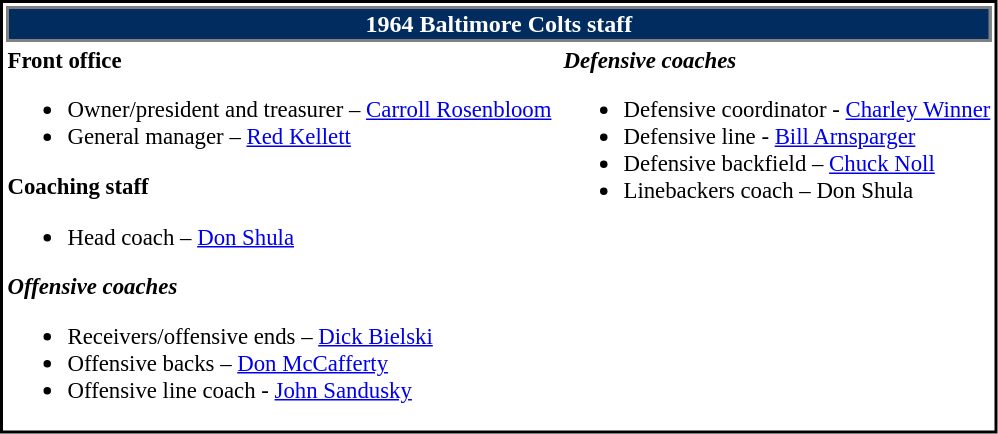<table class="toccolours" style="text-align: left; border: 2px solid black;">
<tr>
<th colspan="7" style="text-align:center;border:2px solid grey; background-color:#002c5f;color:white;">1964 Baltimore Colts staff</th>
</tr>
<tr>
<td style="font-size:95%;" valign="top"><strong>Front office</strong><br><ul><li>Owner/president and treasurer – <a href='#'>Carroll Rosenbloom</a></li><li>General manager – <a href='#'>Red Kellett</a></li></ul><strong>Coaching staff</strong><ul><li>Head coach – <a href='#'>Don Shula</a></li></ul><strong><em>Offensive coaches</em></strong><ul><li>Receivers/offensive ends – <a href='#'>Dick Bielski</a></li><li>Offensive backs – <a href='#'>Don McCafferty</a></li><li>Offensive line coach - <a href='#'>John Sandusky</a></li></ul></td>
<td style="width;25px;"></td>
<td style="font-size:95%" valign= "top"><strong><em>Defensive coaches</em></strong><br><ul><li>Defensive coordinator - <a href='#'>Charley Winner</a></li><li>Defensive line - <a href='#'>Bill Arnsparger</a></li><li>Defensive backfield – <a href='#'>Chuck Noll</a></li><li>Linebackers coach – Don Shula</li></ul></td>
</tr>
</table>
